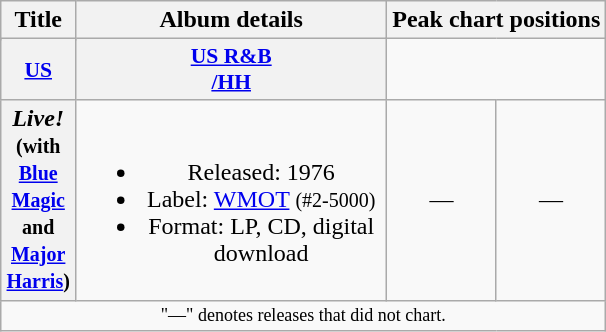<table class="wikitable plainrowheaders" style="text-align:center;" border="1">
<tr>
<th scope="col" rowspan="2">Title</th>
<th scope="col" rowspan="2" width="200">Album details</th>
<th scope="col" colspan="5">Peak chart positions</th>
</tr>
<tr>
</tr>
<tr>
<th scope="col" style="width:3em;font-size:90%;"><a href='#'>US</a><br></th>
<th scope="col" style="width:3em;font-size:90%;"><a href='#'>US R&B<br>/HH</a><br></th>
</tr>
<tr>
<th scope="row"><em>Live!</em><br><small>(with <a href='#'>Blue Magic</a> and <a href='#'>Major Harris</a>)</small></th>
<td><br><ul><li>Released: 1976</li><li>Label: <a href='#'>WMOT</a> <small>(#2-5000)</small></li><li>Format: LP, CD, digital download</li></ul></td>
<td>—</td>
<td>—</td>
</tr>
<tr>
<td colspan="4" style="text-align:center; font-size:9pt;">"—" denotes releases that did not chart.</td>
</tr>
</table>
